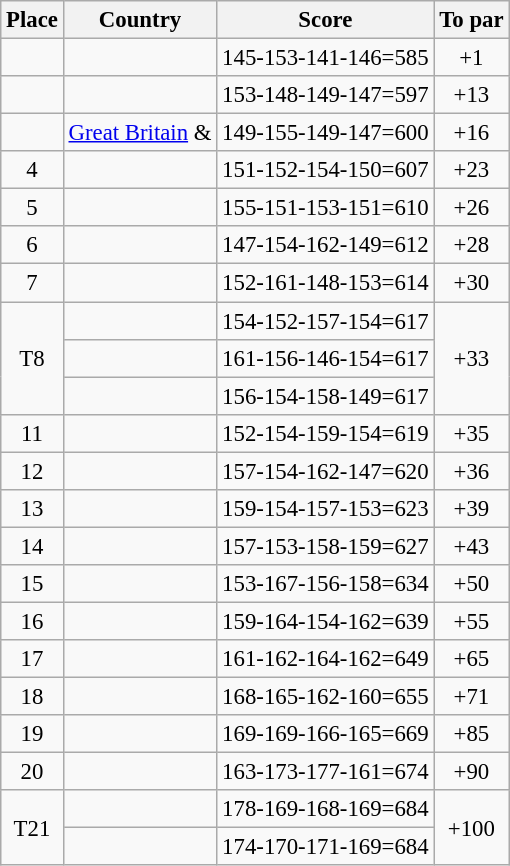<table class="wikitable" style="font-size:95%;">
<tr>
<th>Place</th>
<th>Country</th>
<th>Score</th>
<th>To par</th>
</tr>
<tr>
<td align=center></td>
<td></td>
<td>145-153-141-146=585</td>
<td align=center>+1</td>
</tr>
<tr>
<td align=center></td>
<td></td>
<td>153-148-149-147=597</td>
<td align=center>+13</td>
</tr>
<tr>
<td align=center></td>
<td> <a href='#'>Great Britain</a> &<br></td>
<td>149-155-149-147=600</td>
<td align=center>+16</td>
</tr>
<tr>
<td align=center>4</td>
<td></td>
<td>151-152-154-150=607</td>
<td align=center>+23</td>
</tr>
<tr>
<td align=center>5</td>
<td></td>
<td>155-151-153-151=610</td>
<td align=center>+26</td>
</tr>
<tr>
<td align=center>6</td>
<td></td>
<td>147-154-162-149=612</td>
<td align=center>+28</td>
</tr>
<tr>
<td align=center>7</td>
<td></td>
<td>152-161-148-153=614</td>
<td align=center>+30</td>
</tr>
<tr>
<td rowspan=3 align=center>T8</td>
<td></td>
<td>154-152-157-154=617</td>
<td rowspan=3 align=center>+33</td>
</tr>
<tr>
<td></td>
<td>161-156-146-154=617</td>
</tr>
<tr>
<td></td>
<td>156-154-158-149=617</td>
</tr>
<tr>
<td align=center>11</td>
<td></td>
<td>152-154-159-154=619</td>
<td align=center>+35</td>
</tr>
<tr>
<td align=center>12</td>
<td></td>
<td>157-154-162-147=620</td>
<td align=center>+36</td>
</tr>
<tr>
<td align=center>13</td>
<td></td>
<td>159-154-157-153=623</td>
<td align=center>+39</td>
</tr>
<tr>
<td align=center>14</td>
<td></td>
<td>157-153-158-159=627</td>
<td align=center>+43</td>
</tr>
<tr>
<td align=center>15</td>
<td></td>
<td>153-167-156-158=634</td>
<td align=center>+50</td>
</tr>
<tr>
<td align=center>16</td>
<td></td>
<td>159-164-154-162=639</td>
<td align=center>+55</td>
</tr>
<tr>
<td align=center>17</td>
<td></td>
<td>161-162-164-162=649</td>
<td align=center>+65</td>
</tr>
<tr>
<td align=center>18</td>
<td></td>
<td>168-165-162-160=655</td>
<td align=center>+71</td>
</tr>
<tr>
<td align=center>19</td>
<td></td>
<td>169-169-166-165=669</td>
<td align=center>+85</td>
</tr>
<tr>
<td align=center>20</td>
<td></td>
<td>163-173-177-161=674</td>
<td align=center>+90</td>
</tr>
<tr>
<td rowspan=2 align=center>T21</td>
<td></td>
<td>178-169-168-169=684</td>
<td rowspan=2 align=center>+100</td>
</tr>
<tr>
<td></td>
<td>174-170-171-169=684</td>
</tr>
</table>
